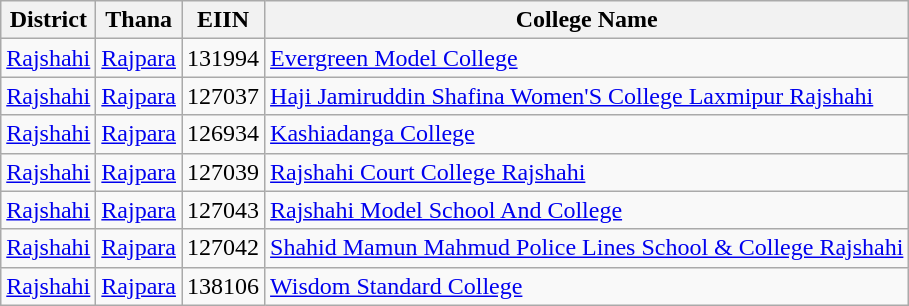<table class="wikitable">
<tr>
<th style="text-align: center;">District</th>
<th style="text-align: center;">Thana</th>
<th style="text-align: center;">EIIN</th>
<th style="text-align: center;">College Name</th>
</tr>
<tr>
<td style="text-align: center;"><a href='#'>Rajshahi</a></td>
<td style="text-align: center;"><a href='#'>Rajpara</a></td>
<td style="text-align: center;">131994</td>
<td><a href='#'>Evergreen Model College</a></td>
</tr>
<tr>
<td style="text-align: center;"><a href='#'>Rajshahi</a></td>
<td style="text-align: center;"><a href='#'>Rajpara</a></td>
<td style="text-align: center;">127037</td>
<td><a href='#'>Haji Jamiruddin Shafina Women'S College Laxmipur Rajshahi</a></td>
</tr>
<tr>
<td style="text-align: center;"><a href='#'>Rajshahi</a></td>
<td style="text-align: center;"><a href='#'>Rajpara</a></td>
<td style="text-align: center;">126934</td>
<td><a href='#'>Kashiadanga College</a></td>
</tr>
<tr>
<td style="text-align: center;"><a href='#'>Rajshahi</a></td>
<td style="text-align: center;"><a href='#'>Rajpara</a></td>
<td style="text-align: center;">127039</td>
<td><a href='#'>Rajshahi Court College Rajshahi</a></td>
</tr>
<tr>
<td style="text-align: center;"><a href='#'>Rajshahi</a></td>
<td style="text-align: center;"><a href='#'>Rajpara</a></td>
<td style="text-align: center;">127043</td>
<td><a href='#'>Rajshahi Model School And College</a></td>
</tr>
<tr>
<td style="text-align: center;"><a href='#'>Rajshahi</a></td>
<td style="text-align: center;"><a href='#'>Rajpara</a></td>
<td style="text-align: center;">127042</td>
<td><a href='#'>Shahid Mamun Mahmud Police Lines School & College Rajshahi</a></td>
</tr>
<tr>
<td style="text-align: center;"><a href='#'>Rajshahi</a></td>
<td style="text-align: center;"><a href='#'>Rajpara</a></td>
<td style="text-align: center;">138106</td>
<td><a href='#'>Wisdom Standard College</a></td>
</tr>
</table>
